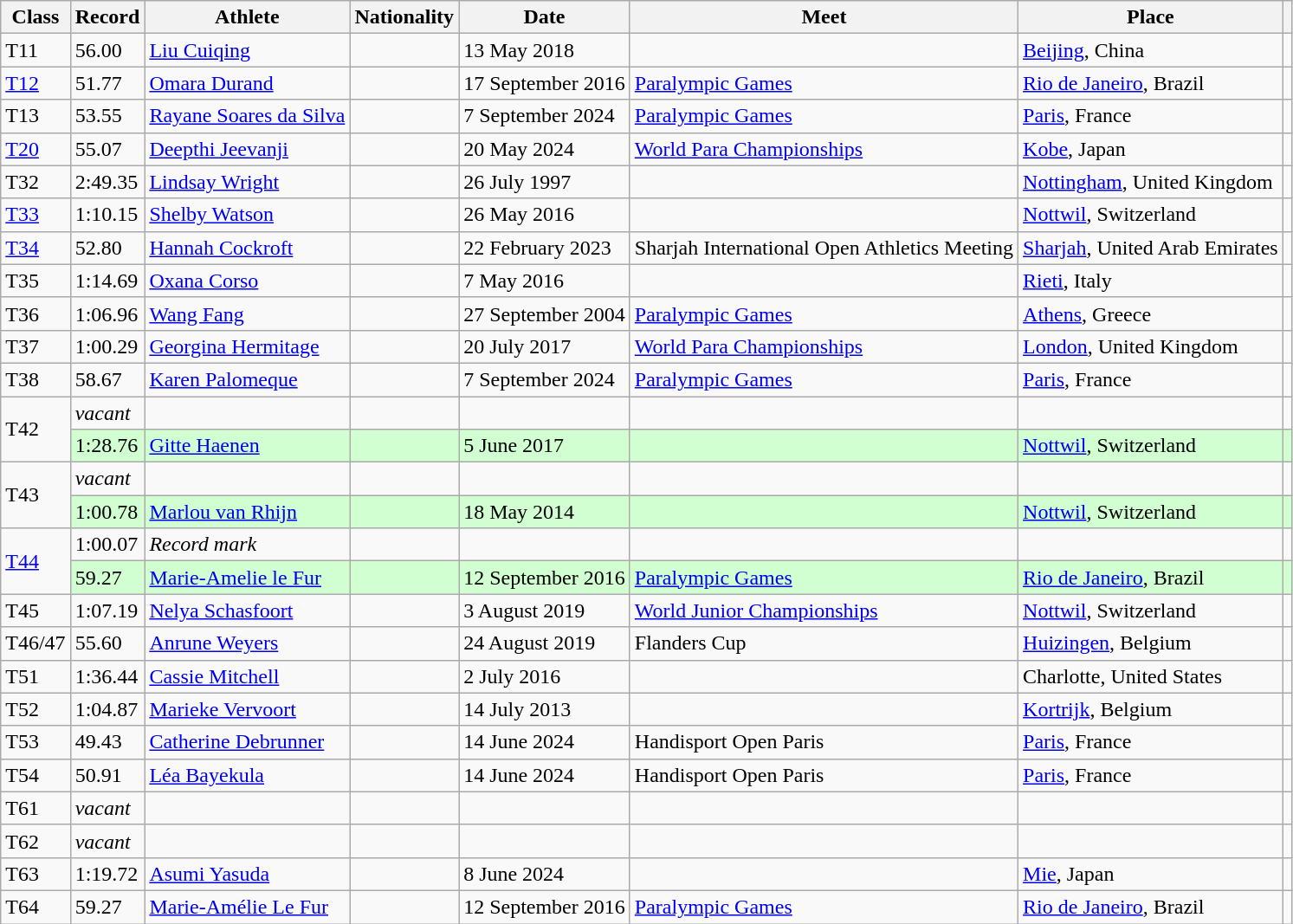<table class="wikitable">
<tr>
<th>Class</th>
<th>Record</th>
<th>Athlete</th>
<th>Nationality</th>
<th>Date</th>
<th>Meet</th>
<th>Place</th>
<th></th>
</tr>
<tr>
<td>T11</td>
<td>56.00</td>
<td><a href='#'>Liu Cuiqing</a></td>
<td></td>
<td>13 May 2018</td>
<td></td>
<td><a href='#'>Beijing</a>, China</td>
<td></td>
</tr>
<tr>
<td><a href='#'>T12</a></td>
<td>51.77</td>
<td><a href='#'>Omara Durand</a></td>
<td></td>
<td>17 September 2016</td>
<td><a href='#'>Paralympic Games</a></td>
<td><a href='#'>Rio de Janeiro</a>, Brazil</td>
<td></td>
</tr>
<tr>
<td>T13</td>
<td>53.55</td>
<td><a href='#'>Rayane Soares da Silva</a></td>
<td></td>
<td>7 September 2024</td>
<td><a href='#'>Paralympic Games</a></td>
<td><a href='#'>Paris</a>, France</td>
<td></td>
</tr>
<tr>
<td><a href='#'>T20</a></td>
<td>55.07</td>
<td><a href='#'>Deepthi Jeevanji</a></td>
<td></td>
<td>20 May 2024</td>
<td><a href='#'>World Para Championships</a></td>
<td><a href='#'>Kobe</a>, Japan</td>
<td></td>
</tr>
<tr>
<td>T32</td>
<td>2:49.35</td>
<td><a href='#'>Lindsay Wright</a></td>
<td></td>
<td>26 July 1997</td>
<td></td>
<td><a href='#'>Nottingham</a>, United Kingdom</td>
<td></td>
</tr>
<tr>
<td><a href='#'>T33</a></td>
<td>1:10.15</td>
<td><a href='#'>Shelby Watson</a></td>
<td></td>
<td>26 May 2016</td>
<td></td>
<td><a href='#'>Nottwil</a>, Switzerland</td>
<td></td>
</tr>
<tr>
<td><a href='#'>T34</a></td>
<td>52.80</td>
<td><a href='#'>Hannah Cockroft</a></td>
<td></td>
<td>22 February 2023</td>
<td>Sharjah International Open Athletics Meeting</td>
<td><a href='#'>Sharjah</a>, United Arab Emirates</td>
<td></td>
</tr>
<tr>
<td>T35</td>
<td>1:14.69</td>
<td><a href='#'>Oxana Corso</a></td>
<td></td>
<td>7 May 2016</td>
<td></td>
<td><a href='#'>Rieti</a>, Italy</td>
<td></td>
</tr>
<tr>
<td>T36</td>
<td>1:06.96</td>
<td><a href='#'>Wang Fang</a></td>
<td></td>
<td>27 September 2004</td>
<td><a href='#'>Paralympic Games</a></td>
<td><a href='#'>Athens</a>, Greece</td>
<td></td>
</tr>
<tr>
<td>T37</td>
<td>1:00.29</td>
<td><a href='#'>Georgina Hermitage</a></td>
<td></td>
<td>20 July 2017</td>
<td><a href='#'>World Para Championships</a></td>
<td><a href='#'>London</a>, United Kingdom</td>
<td></td>
</tr>
<tr>
<td>T38</td>
<td>58.67</td>
<td><a href='#'>Karen Palomeque</a></td>
<td></td>
<td>7 September 2024</td>
<td><a href='#'>Paralympic Games</a></td>
<td><a href='#'>Paris</a>, France</td>
<td></td>
</tr>
<tr>
<td rowspan=2>T42</td>
<td><em>vacant</em></td>
<td></td>
<td></td>
<td></td>
<td></td>
<td></td>
<td></td>
</tr>
<tr bgcolor=#D2FFD2>
<td>1:28.76</td>
<td><a href='#'>Gitte Haenen</a></td>
<td></td>
<td>5 June 2017</td>
<td></td>
<td><a href='#'>Nottwil</a>, Switzerland</td>
<td></td>
</tr>
<tr>
<td rowspan=2>T43</td>
<td><em>vacant</em></td>
<td></td>
<td></td>
<td></td>
<td></td>
<td></td>
<td></td>
</tr>
<tr bgcolor=#D2FFD2>
<td>1:00.78</td>
<td><a href='#'>Marlou van Rhijn</a></td>
<td></td>
<td>18 May 2014</td>
<td></td>
<td><a href='#'>Nottwil</a>, Switzerland</td>
<td></td>
</tr>
<tr>
<td rowspan=2><a href='#'>T44</a></td>
<td>1:00.07</td>
<td><em>Record mark</em></td>
<td></td>
<td></td>
<td></td>
<td></td>
<td></td>
</tr>
<tr bgcolor=#D2FFD2>
<td>59.27</td>
<td><a href='#'>Marie-Amelie le Fur</a></td>
<td></td>
<td>12 September 2016</td>
<td><a href='#'>Paralympic Games</a></td>
<td><a href='#'>Rio de Janeiro</a>, Brazil</td>
<td></td>
</tr>
<tr>
<td>T45</td>
<td>1:07.19</td>
<td><a href='#'>Nelya Schasfoort</a></td>
<td></td>
<td>3 August 2019</td>
<td><a href='#'>World Junior Championships</a></td>
<td><a href='#'>Nottwil</a>, Switzerland</td>
<td></td>
</tr>
<tr>
<td>T46/47</td>
<td>55.60</td>
<td><a href='#'>Anrune Weyers</a></td>
<td></td>
<td>24 August 2019</td>
<td>Flanders Cup</td>
<td><a href='#'>Huizingen</a>, Belgium</td>
<td></td>
</tr>
<tr>
<td>T51</td>
<td>1:36.44</td>
<td><a href='#'>Cassie Mitchell</a></td>
<td></td>
<td>2 July 2016</td>
<td></td>
<td>Charlotte, United States</td>
<td></td>
</tr>
<tr>
<td>T52</td>
<td>1:04.87</td>
<td><a href='#'>Marieke Vervoort</a></td>
<td></td>
<td>14 July 2013</td>
<td></td>
<td><a href='#'>Kortrijk</a>, Belgium</td>
<td></td>
</tr>
<tr>
<td>T53</td>
<td>49.43</td>
<td><a href='#'>Catherine Debrunner</a></td>
<td></td>
<td>14 June 2024</td>
<td>Handisport Open Paris</td>
<td><a href='#'>Paris</a>, France</td>
<td></td>
</tr>
<tr>
<td>T54</td>
<td>50.91</td>
<td><a href='#'>Léa Bayekula</a></td>
<td></td>
<td>14 June 2024</td>
<td>Handisport Open Paris</td>
<td><a href='#'>Paris</a>, France</td>
<td></td>
</tr>
<tr>
<td>T61</td>
<td><em>vacant</em></td>
<td></td>
<td></td>
<td></td>
<td></td>
<td></td>
<td></td>
</tr>
<tr>
<td>T62</td>
<td><em>vacant</em></td>
<td></td>
<td></td>
<td></td>
<td></td>
<td></td>
<td></td>
</tr>
<tr>
<td>T63</td>
<td>1:19.72</td>
<td><a href='#'>Asumi Yasuda</a></td>
<td></td>
<td>8 June 2024</td>
<td></td>
<td><a href='#'>Mie</a>, Japan</td>
<td></td>
</tr>
<tr>
<td>T64</td>
<td>59.27</td>
<td><a href='#'>Marie-Amélie Le Fur</a></td>
<td></td>
<td>12 September 2016</td>
<td><a href='#'>Paralympic Games</a></td>
<td><a href='#'>Rio de Janeiro</a>, Brazil</td>
<td></td>
</tr>
</table>
